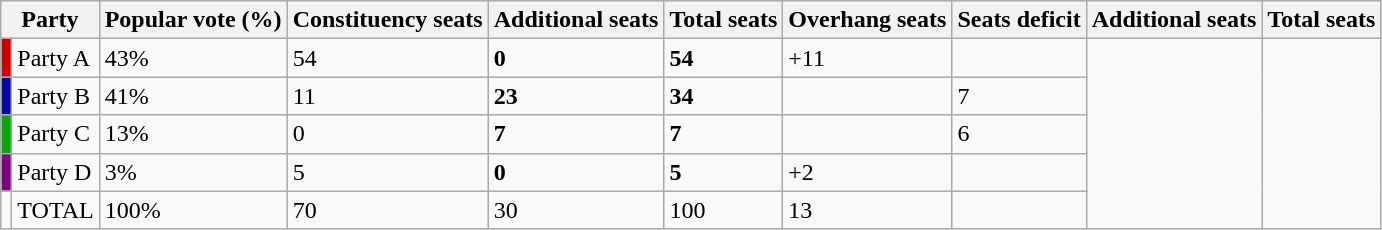<table class="wikitable">
<tr>
<th colspan="2">Party</th>
<th>Popular vote (%)</th>
<th>Constituency seats</th>
<th>Additional seats</th>
<th>Total seats</th>
<th>Overhang seats</th>
<th>Seats deficit</th>
<th>Additional seats</th>
<th>Total seats</th>
</tr>
<tr>
<td style="background:#D10000"></td>
<td>Party A</td>
<td>43%</td>
<td>54</td>
<td><strong>0</strong></td>
<td><strong>54</strong></td>
<td>+11</td>
<td></td>
<td rowspan="5"></td>
<td rowspan="5"></td>
</tr>
<tr>
<td style="background:#0008A5"></td>
<td>Party B</td>
<td>41%</td>
<td>11</td>
<td><strong>23</strong></td>
<td><strong>34</strong></td>
<td></td>
<td>7</td>
</tr>
<tr>
<td style="background:#03AA00"></td>
<td>Party C</td>
<td>13%</td>
<td>0</td>
<td><strong>7</strong></td>
<td><strong>7</strong></td>
<td></td>
<td>6</td>
</tr>
<tr>
<td style="background:#820084"></td>
<td>Party D</td>
<td>3%</td>
<td>5</td>
<td><strong>0</strong></td>
<td><strong>5</strong></td>
<td>+2</td>
<td></td>
</tr>
<tr>
<td></td>
<td>TOTAL</td>
<td>100%</td>
<td>70</td>
<td>30</td>
<td>100</td>
<td>13</td>
<td></td>
</tr>
</table>
